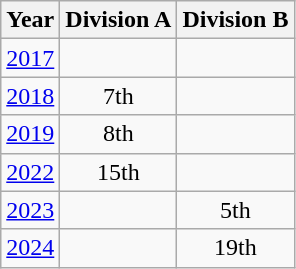<table class="wikitable" style="text-align:center">
<tr>
<th>Year</th>
<th>Division A</th>
<th>Division B</th>
</tr>
<tr>
<td><a href='#'>2017</a></td>
<td></td>
<td></td>
</tr>
<tr>
<td><a href='#'>2018</a></td>
<td>7th</td>
<td></td>
</tr>
<tr>
<td><a href='#'>2019</a></td>
<td>8th</td>
<td></td>
</tr>
<tr>
<td><a href='#'>2022</a></td>
<td>15th</td>
<td></td>
</tr>
<tr>
<td><a href='#'>2023</a></td>
<td></td>
<td>5th</td>
</tr>
<tr>
<td><a href='#'>2024</a></td>
<td></td>
<td>19th</td>
</tr>
</table>
